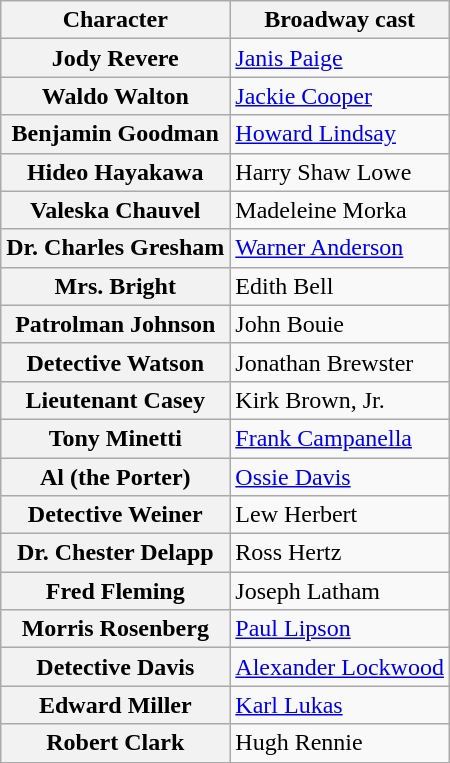<table class="wikitable sortable plainrowheaders">
<tr>
<th scope="col">Character</th>
<th scope="col">Broadway cast</th>
</tr>
<tr>
<th scope="row">Jody Revere</th>
<td><a href='#'>Janis Paige</a></td>
</tr>
<tr>
<th scope="row">Waldo Walton</th>
<td><a href='#'>Jackie Cooper</a></td>
</tr>
<tr>
<th scope="row">Benjamin Goodman</th>
<td><a href='#'>Howard Lindsay</a></td>
</tr>
<tr>
<th scope="row">Hideo Hayakawa</th>
<td>Harry Shaw Lowe</td>
</tr>
<tr>
<th scope="row">Valeska Chauvel</th>
<td>Madeleine Morka</td>
</tr>
<tr>
<th scope="row">Dr. Charles Gresham</th>
<td><a href='#'>Warner Anderson</a></td>
</tr>
<tr>
<th scope="row">Mrs. Bright</th>
<td>Edith Bell</td>
</tr>
<tr>
<th scope="row">Patrolman Johnson</th>
<td>John Bouie</td>
</tr>
<tr>
<th scope="row">Detective Watson</th>
<td>Jonathan Brewster</td>
</tr>
<tr>
<th scope="row">Lieutenant Casey</th>
<td>Kirk Brown, Jr.</td>
</tr>
<tr>
<th scope="row">Tony Minetti</th>
<td><a href='#'>Frank Campanella</a></td>
</tr>
<tr>
<th scope="row">Al (the Porter)</th>
<td><a href='#'>Ossie Davis</a></td>
</tr>
<tr>
<th scope="row">Detective Weiner</th>
<td>Lew Herbert</td>
</tr>
<tr>
<th scope="row">Dr. Chester Delapp</th>
<td>Ross Hertz</td>
</tr>
<tr>
<th scope="row">Fred Fleming</th>
<td>Joseph Latham</td>
</tr>
<tr>
<th scope="row">Morris Rosenberg</th>
<td><a href='#'>Paul Lipson</a></td>
</tr>
<tr>
<th scope="row">Detective Davis</th>
<td><a href='#'>Alexander Lockwood</a></td>
</tr>
<tr>
<th scope="row">Edward Miller</th>
<td><a href='#'>Karl Lukas</a></td>
</tr>
<tr>
<th scope="row">Robert Clark</th>
<td>Hugh Rennie</td>
</tr>
</table>
